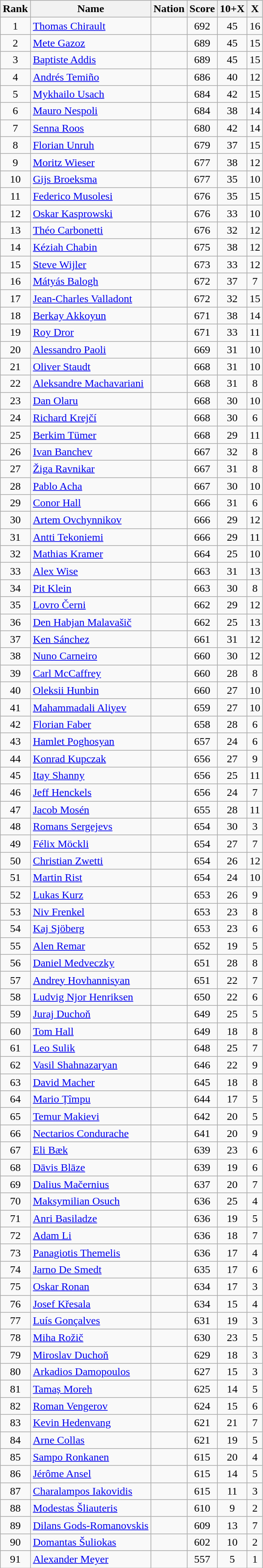<table class="wikitable sortable" style="text-align:center">
<tr>
<th>Rank</th>
<th>Name</th>
<th>Nation</th>
<th>Score</th>
<th>10+X</th>
<th>X</th>
</tr>
<tr>
<td>1</td>
<td align=left><a href='#'>Thomas Chirault</a></td>
<td align=left></td>
<td>692</td>
<td>45</td>
<td>16</td>
</tr>
<tr>
<td>2</td>
<td align=left><a href='#'>Mete Gazoz</a></td>
<td align=left></td>
<td>689</td>
<td>45</td>
<td>15</td>
</tr>
<tr>
<td>3</td>
<td align=left><a href='#'>Baptiste Addis</a></td>
<td align=left></td>
<td>689</td>
<td>45</td>
<td>15</td>
</tr>
<tr>
<td>4</td>
<td align=left><a href='#'>Andrés Temiño</a></td>
<td align=left></td>
<td>686</td>
<td>40</td>
<td>12</td>
</tr>
<tr>
<td>5</td>
<td align=left><a href='#'>Mykhailo Usach</a></td>
<td align=left></td>
<td>684</td>
<td>42</td>
<td>15</td>
</tr>
<tr>
<td>6</td>
<td align=left><a href='#'>Mauro Nespoli</a></td>
<td align=left></td>
<td>684</td>
<td>38</td>
<td>14</td>
</tr>
<tr>
<td>7</td>
<td align=left><a href='#'>Senna Roos</a></td>
<td align=left></td>
<td>680</td>
<td>42</td>
<td>14</td>
</tr>
<tr>
<td>8</td>
<td align=left><a href='#'>Florian Unruh</a></td>
<td align=left></td>
<td>679</td>
<td>37</td>
<td>15</td>
</tr>
<tr>
<td>9</td>
<td align=left><a href='#'>Moritz Wieser</a></td>
<td align=left></td>
<td>677</td>
<td>38</td>
<td>12</td>
</tr>
<tr>
<td>10</td>
<td align=left><a href='#'>Gijs Broeksma</a></td>
<td align=left></td>
<td>677</td>
<td>35</td>
<td>10</td>
</tr>
<tr>
<td>11</td>
<td align=left><a href='#'>Federico Musolesi</a></td>
<td align=left></td>
<td>676</td>
<td>35</td>
<td>15</td>
</tr>
<tr>
<td>12</td>
<td align=left><a href='#'>Oskar Kasprowski</a></td>
<td align=left></td>
<td>676</td>
<td>33</td>
<td>10</td>
</tr>
<tr>
<td>13</td>
<td align=left><a href='#'>Théo Carbonetti</a></td>
<td align=left></td>
<td>676</td>
<td>32</td>
<td>12</td>
</tr>
<tr>
<td>14</td>
<td align=left><a href='#'>Kéziah Chabin</a></td>
<td align=left></td>
<td>675</td>
<td>38</td>
<td>12</td>
</tr>
<tr>
<td>15</td>
<td align=left><a href='#'>Steve Wijler</a></td>
<td align=left></td>
<td>673</td>
<td>33</td>
<td>12</td>
</tr>
<tr>
<td>16</td>
<td align=left><a href='#'>Mátyás Balogh</a></td>
<td align=left></td>
<td>672</td>
<td>37</td>
<td>7</td>
</tr>
<tr>
<td>17</td>
<td align=left><a href='#'>Jean-Charles Valladont</a></td>
<td align=left></td>
<td>672</td>
<td>32</td>
<td>15</td>
</tr>
<tr>
<td>18</td>
<td align=left><a href='#'>Berkay Akkoyun</a></td>
<td align=left></td>
<td>671</td>
<td>38</td>
<td>14</td>
</tr>
<tr>
<td>19</td>
<td align=left><a href='#'>Roy Dror</a></td>
<td align=left></td>
<td>671</td>
<td>33</td>
<td>11</td>
</tr>
<tr>
<td>20</td>
<td align=left><a href='#'>Alessandro Paoli</a></td>
<td align=left></td>
<td>669</td>
<td>31</td>
<td>10</td>
</tr>
<tr>
<td>21</td>
<td align=left><a href='#'>Oliver Staudt</a></td>
<td align=left></td>
<td>668</td>
<td>31</td>
<td>10</td>
</tr>
<tr>
<td>22</td>
<td align=left><a href='#'>Aleksandre Machavariani</a></td>
<td align=left></td>
<td>668</td>
<td>31</td>
<td>8</td>
</tr>
<tr>
<td>23</td>
<td align=left><a href='#'>Dan Olaru</a></td>
<td align=left></td>
<td>668</td>
<td>30</td>
<td>10</td>
</tr>
<tr>
<td>24</td>
<td align=left><a href='#'>Richard Krejčí</a></td>
<td align=left></td>
<td>668</td>
<td>30</td>
<td>6</td>
</tr>
<tr>
<td>25</td>
<td align=left><a href='#'>Berkim Tümer</a></td>
<td align=left></td>
<td>668</td>
<td>29</td>
<td>11</td>
</tr>
<tr>
<td>26</td>
<td align=left><a href='#'>Ivan Banchev</a></td>
<td align=left></td>
<td>667</td>
<td>32</td>
<td>8</td>
</tr>
<tr>
<td>27</td>
<td align=left><a href='#'>Žiga Ravnikar</a></td>
<td align=left></td>
<td>667</td>
<td>31</td>
<td>8</td>
</tr>
<tr>
<td>28</td>
<td align=left><a href='#'>Pablo Acha</a></td>
<td align=left></td>
<td>667</td>
<td>30</td>
<td>10</td>
</tr>
<tr>
<td>29</td>
<td align=left><a href='#'>Conor Hall</a></td>
<td align=left></td>
<td>666</td>
<td>31</td>
<td>6</td>
</tr>
<tr>
<td>30</td>
<td align=left><a href='#'>Artem Ovchynnikov</a></td>
<td align=left></td>
<td>666</td>
<td>29</td>
<td>12</td>
</tr>
<tr>
<td>31</td>
<td align=left><a href='#'>Antti Tekoniemi</a></td>
<td align=left></td>
<td>666</td>
<td>29</td>
<td>11</td>
</tr>
<tr>
<td>32</td>
<td align=left><a href='#'>Mathias Kramer</a></td>
<td align=left></td>
<td>664</td>
<td>25</td>
<td>10</td>
</tr>
<tr>
<td>33</td>
<td align=left><a href='#'>Alex Wise</a></td>
<td align=left></td>
<td>663</td>
<td>31</td>
<td>13</td>
</tr>
<tr>
<td>34</td>
<td align=left><a href='#'>Pit Klein</a></td>
<td align=left></td>
<td>663</td>
<td>30</td>
<td>8</td>
</tr>
<tr>
<td>35</td>
<td align=left><a href='#'>Lovro Černi</a></td>
<td align=left></td>
<td>662</td>
<td>29</td>
<td>12</td>
</tr>
<tr>
<td>36</td>
<td align=left><a href='#'>Den Habjan Malavašič</a></td>
<td align=left></td>
<td>662</td>
<td>25</td>
<td>13</td>
</tr>
<tr>
<td>37</td>
<td align=left><a href='#'>Ken Sánchez</a></td>
<td align=left></td>
<td>661</td>
<td>31</td>
<td>12</td>
</tr>
<tr>
<td>38</td>
<td align=left><a href='#'>Nuno Carneiro</a></td>
<td align=left></td>
<td>660</td>
<td>30</td>
<td>12</td>
</tr>
<tr>
<td>39</td>
<td align=left><a href='#'>Carl McCaffrey</a></td>
<td align=left></td>
<td>660</td>
<td>28</td>
<td>8</td>
</tr>
<tr>
<td>40</td>
<td align=left><a href='#'>Oleksii Hunbin</a></td>
<td align=left></td>
<td>660</td>
<td>27</td>
<td>10</td>
</tr>
<tr>
<td>41</td>
<td align=left><a href='#'>Mahammadali Aliyev</a></td>
<td align=left></td>
<td>659</td>
<td>27</td>
<td>10</td>
</tr>
<tr>
<td>42</td>
<td align=left><a href='#'>Florian Faber</a></td>
<td align=left></td>
<td>658</td>
<td>28</td>
<td>6</td>
</tr>
<tr>
<td>43</td>
<td align=left><a href='#'>Hamlet Poghosyan</a></td>
<td align=left></td>
<td>657</td>
<td>24</td>
<td>6</td>
</tr>
<tr>
<td>44</td>
<td align=left><a href='#'>Konrad Kupczak</a></td>
<td align=left></td>
<td>656</td>
<td>27</td>
<td>9</td>
</tr>
<tr>
<td>45</td>
<td align=left><a href='#'>Itay Shanny</a></td>
<td align=left></td>
<td>656</td>
<td>25</td>
<td>11</td>
</tr>
<tr>
<td>46</td>
<td align=left><a href='#'>Jeff Henckels</a></td>
<td align=left></td>
<td>656</td>
<td>24</td>
<td>7</td>
</tr>
<tr>
<td>47</td>
<td align=left><a href='#'>Jacob Mosén</a></td>
<td align=left></td>
<td>655</td>
<td>28</td>
<td>11</td>
</tr>
<tr>
<td>48</td>
<td align=left><a href='#'>Romans Sergejevs</a></td>
<td align=left></td>
<td>654</td>
<td>30</td>
<td>3</td>
</tr>
<tr>
<td>49</td>
<td align=left><a href='#'>Félix Möckli</a></td>
<td align=left></td>
<td>654</td>
<td>27</td>
<td>7</td>
</tr>
<tr>
<td>50</td>
<td align=left><a href='#'>Christian Zwetti</a></td>
<td align=left></td>
<td>654</td>
<td>26</td>
<td>12</td>
</tr>
<tr>
<td>51</td>
<td align=left><a href='#'>Martin Rist</a></td>
<td align=left></td>
<td>654</td>
<td>24</td>
<td>10</td>
</tr>
<tr>
<td>52</td>
<td align=left><a href='#'>Lukas Kurz</a></td>
<td align=left></td>
<td>653</td>
<td>26</td>
<td>9</td>
</tr>
<tr>
<td>53</td>
<td align=left><a href='#'>Niv Frenkel</a></td>
<td align=left></td>
<td>653</td>
<td>23</td>
<td>8</td>
</tr>
<tr>
<td>54</td>
<td align=left><a href='#'>Kaj Sjöberg</a></td>
<td align=left></td>
<td>653</td>
<td>23</td>
<td>6</td>
</tr>
<tr>
<td>55</td>
<td align=left><a href='#'>Alen Remar</a></td>
<td align=left></td>
<td>652</td>
<td>19</td>
<td>5</td>
</tr>
<tr>
<td>56</td>
<td align=left><a href='#'>Daniel Medveczky</a></td>
<td align=left></td>
<td>651</td>
<td>28</td>
<td>8</td>
</tr>
<tr>
<td>57</td>
<td align=left><a href='#'>Andrey Hovhannisyan</a></td>
<td align=left></td>
<td>651</td>
<td>22</td>
<td>7</td>
</tr>
<tr>
<td>58</td>
<td align=left><a href='#'>Ludvig Njor Henriksen</a></td>
<td align=left></td>
<td>650</td>
<td>22</td>
<td>6</td>
</tr>
<tr>
<td>59</td>
<td align=left><a href='#'>Juraj Duchoň</a></td>
<td align=left></td>
<td>649</td>
<td>25</td>
<td>5</td>
</tr>
<tr>
<td>60</td>
<td align=left><a href='#'>Tom Hall</a></td>
<td align=left></td>
<td>649</td>
<td>18</td>
<td>8</td>
</tr>
<tr>
<td>61</td>
<td align=left><a href='#'>Leo Sulik</a></td>
<td align=left></td>
<td>648</td>
<td>25</td>
<td>7</td>
</tr>
<tr>
<td>62</td>
<td align=left><a href='#'>Vasil Shahnazaryan</a></td>
<td align=left></td>
<td>646</td>
<td>22</td>
<td>9</td>
</tr>
<tr>
<td>63</td>
<td align=left><a href='#'>David Macher</a></td>
<td align=left></td>
<td>645</td>
<td>18</td>
<td>8</td>
</tr>
<tr>
<td>64</td>
<td align=left><a href='#'>Mario Țîmpu</a></td>
<td align=left></td>
<td>644</td>
<td>17</td>
<td>5</td>
</tr>
<tr>
<td>65</td>
<td align=left><a href='#'>Temur Makievi</a></td>
<td align=left></td>
<td>642</td>
<td>20</td>
<td>5</td>
</tr>
<tr>
<td>66</td>
<td align=left><a href='#'>Nectarios Condurache</a></td>
<td align=left></td>
<td>641</td>
<td>20</td>
<td>9</td>
</tr>
<tr>
<td>67</td>
<td align=left><a href='#'>Eli Bæk</a></td>
<td align=left></td>
<td>639</td>
<td>23</td>
<td>6</td>
</tr>
<tr>
<td>68</td>
<td align=left><a href='#'>Dāvis Blāze</a></td>
<td align=left></td>
<td>639</td>
<td>19</td>
<td>6</td>
</tr>
<tr>
<td>69</td>
<td align=left><a href='#'>Dalius Mačernius</a></td>
<td align=left></td>
<td>637</td>
<td>20</td>
<td>7</td>
</tr>
<tr>
<td>70</td>
<td align=left><a href='#'>Maksymilian Osuch</a></td>
<td align=left></td>
<td>636</td>
<td>25</td>
<td>4</td>
</tr>
<tr>
<td>71</td>
<td align=left><a href='#'>Anri Basiladze</a></td>
<td align=left></td>
<td>636</td>
<td>19</td>
<td>5</td>
</tr>
<tr>
<td>72</td>
<td align=left><a href='#'>Adam Li</a></td>
<td align=left></td>
<td>636</td>
<td>18</td>
<td>7</td>
</tr>
<tr>
<td>73</td>
<td align=left><a href='#'>Panagiotis Themelis</a></td>
<td align=left></td>
<td>636</td>
<td>17</td>
<td>4</td>
</tr>
<tr>
<td>74</td>
<td align=left><a href='#'>Jarno De Smedt</a></td>
<td align=left></td>
<td>635</td>
<td>17</td>
<td>6</td>
</tr>
<tr>
<td>75</td>
<td align=left><a href='#'>Oskar Ronan</a></td>
<td align=left></td>
<td>634</td>
<td>17</td>
<td>3</td>
</tr>
<tr>
<td>76</td>
<td align=left><a href='#'>Josef Křesala</a></td>
<td align=left></td>
<td>634</td>
<td>15</td>
<td>4</td>
</tr>
<tr>
<td>77</td>
<td align=left><a href='#'>Luís Gonçalves</a></td>
<td align=left></td>
<td>631</td>
<td>19</td>
<td>3</td>
</tr>
<tr>
<td>78</td>
<td align=left><a href='#'>Miha Rožič</a></td>
<td align=left></td>
<td>630</td>
<td>23</td>
<td>5</td>
</tr>
<tr>
<td>79</td>
<td align=left><a href='#'>Miroslav Duchoň</a></td>
<td align=left></td>
<td>629</td>
<td>18</td>
<td>3</td>
</tr>
<tr>
<td>80</td>
<td align=left><a href='#'>Arkadios Damopoulos</a></td>
<td align=left></td>
<td>627</td>
<td>15</td>
<td>3</td>
</tr>
<tr>
<td>81</td>
<td align=left><a href='#'>Tamaș Moreh</a></td>
<td align=left></td>
<td>625</td>
<td>14</td>
<td>5</td>
</tr>
<tr>
<td>82</td>
<td align=left><a href='#'>Roman Vengerov</a></td>
<td align=left></td>
<td>624</td>
<td>15</td>
<td>6</td>
</tr>
<tr>
<td>83</td>
<td align=left><a href='#'>Kevin Hedenvang</a></td>
<td align=left></td>
<td>621</td>
<td>21</td>
<td>7</td>
</tr>
<tr>
<td>84</td>
<td align=left><a href='#'>Arne Collas</a></td>
<td align=left></td>
<td>621</td>
<td>19</td>
<td>5</td>
</tr>
<tr>
<td>85</td>
<td align=left><a href='#'>Sampo Ronkanen</a></td>
<td align=left></td>
<td>615</td>
<td>20</td>
<td>4</td>
</tr>
<tr>
<td>86</td>
<td align=left><a href='#'>Jérôme Ansel</a></td>
<td align=left></td>
<td>615</td>
<td>14</td>
<td>5</td>
</tr>
<tr>
<td>87</td>
<td align=left><a href='#'>Charalampos Iakovidis</a></td>
<td align=left></td>
<td>615</td>
<td>11</td>
<td>3</td>
</tr>
<tr>
<td>88</td>
<td align=left><a href='#'>Modestas Šliauteris</a></td>
<td align=left></td>
<td>610</td>
<td>9</td>
<td>2</td>
</tr>
<tr>
<td>89</td>
<td align=left><a href='#'>Dilans Gods-Romanovskis</a></td>
<td align=left></td>
<td>609</td>
<td>13</td>
<td>7</td>
</tr>
<tr>
<td>90</td>
<td align=left><a href='#'>Domantas Šuliokas</a></td>
<td align=left></td>
<td>602</td>
<td>10</td>
<td>2</td>
</tr>
<tr>
<td>91</td>
<td align=left><a href='#'>Alexander Meyer</a></td>
<td align=left></td>
<td>557</td>
<td>5</td>
<td>1</td>
</tr>
</table>
